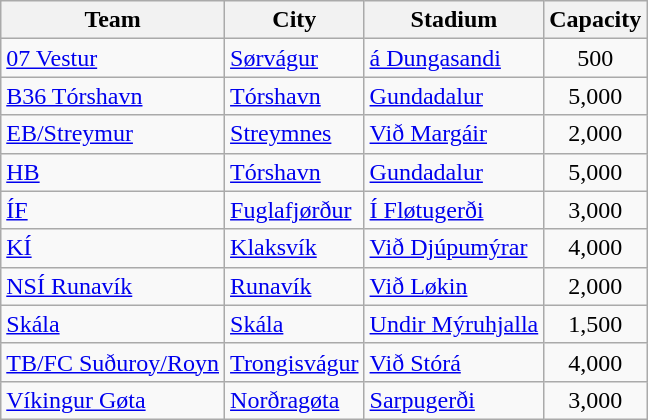<table class="wikitable sortable">
<tr>
<th>Team</th>
<th>City</th>
<th>Stadium</th>
<th>Capacity</th>
</tr>
<tr>
<td><a href='#'>07 Vestur</a></td>
<td><a href='#'>Sørvágur</a></td>
<td><a href='#'>á Dungasandi</a></td>
<td align="center">500</td>
</tr>
<tr>
<td><a href='#'>B36 Tórshavn</a></td>
<td><a href='#'>Tórshavn</a></td>
<td><a href='#'>Gundadalur</a></td>
<td align="center">5,000</td>
</tr>
<tr>
<td><a href='#'>EB/Streymur</a></td>
<td><a href='#'>Streymnes</a></td>
<td><a href='#'>Við Margáir</a></td>
<td align="center">2,000</td>
</tr>
<tr>
<td><a href='#'>HB</a></td>
<td><a href='#'>Tórshavn</a></td>
<td><a href='#'>Gundadalur</a></td>
<td align="center">5,000</td>
</tr>
<tr>
<td><a href='#'>ÍF</a></td>
<td><a href='#'>Fuglafjørður</a></td>
<td><a href='#'>Í Fløtugerði</a></td>
<td align="center">3,000</td>
</tr>
<tr>
<td><a href='#'>KÍ</a></td>
<td><a href='#'>Klaksvík</a></td>
<td><a href='#'>Við Djúpumýrar</a></td>
<td align="center">4,000</td>
</tr>
<tr>
<td><a href='#'>NSÍ Runavík</a></td>
<td><a href='#'>Runavík</a></td>
<td><a href='#'>Við Løkin</a></td>
<td align="center">2,000</td>
</tr>
<tr>
<td><a href='#'>Skála</a></td>
<td><a href='#'>Skála</a></td>
<td><a href='#'>Undir Mýruhjalla</a></td>
<td align="center">1,500</td>
</tr>
<tr>
<td><a href='#'>TB/FC Suðuroy/Royn</a></td>
<td><a href='#'>Trongisvágur</a></td>
<td><a href='#'>Við Stórá</a></td>
<td align="center">4,000</td>
</tr>
<tr>
<td><a href='#'>Víkingur Gøta</a></td>
<td><a href='#'>Norðragøta</a></td>
<td><a href='#'>Sarpugerði</a></td>
<td align="center">3,000</td>
</tr>
</table>
